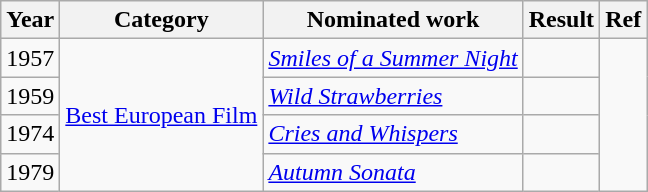<table class="wikitable sortable">
<tr>
<th>Year</th>
<th>Category</th>
<th>Nominated work</th>
<th>Result</th>
<th>Ref</th>
</tr>
<tr>
<td>1957</td>
<td rowspan=4><a href='#'>Best European Film</a></td>
<td><em><a href='#'>Smiles of a Summer Night</a></em></td>
<td></td>
<td rowspan=4></td>
</tr>
<tr>
<td>1959</td>
<td><em><a href='#'>Wild Strawberries</a></em></td>
<td></td>
</tr>
<tr>
<td>1974</td>
<td><em><a href='#'>Cries and Whispers</a></em></td>
<td></td>
</tr>
<tr>
<td>1979</td>
<td><em><a href='#'>Autumn Sonata</a></em></td>
<td></td>
</tr>
</table>
